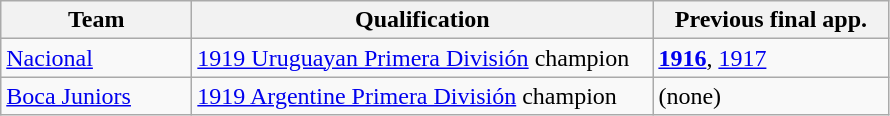<table class="wikitable">
<tr>
<th width=120px>Team</th>
<th width=300px>Qualification</th>
<th width=150px>Previous final app.</th>
</tr>
<tr>
<td> <a href='#'>Nacional</a></td>
<td><a href='#'>1919 Uruguayan Primera División</a> champion</td>
<td><strong><a href='#'>1916</a></strong>, <a href='#'>1917</a></td>
</tr>
<tr>
<td> <a href='#'>Boca Juniors</a></td>
<td><a href='#'>1919 Argentine Primera División</a> champion</td>
<td>(none)</td>
</tr>
</table>
